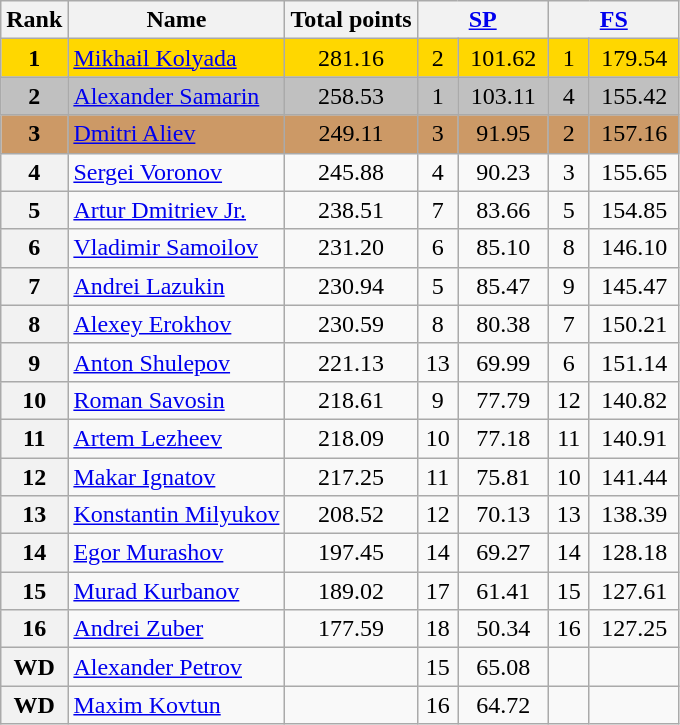<table class="wikitable sortable">
<tr>
<th>Rank</th>
<th>Name</th>
<th>Total points</th>
<th colspan="2" width="80px"><a href='#'>SP</a></th>
<th colspan="2" width="80px"><a href='#'>FS</a></th>
</tr>
<tr bgcolor="gold">
<td align="center"><strong>1</strong></td>
<td><a href='#'>Mikhail Kolyada</a></td>
<td align="center">281.16</td>
<td align="center">2</td>
<td align="center">101.62</td>
<td align="center">1</td>
<td align="center">179.54</td>
</tr>
<tr bgcolor="silver">
<td align="center"><strong>2</strong></td>
<td><a href='#'>Alexander Samarin</a></td>
<td align="center">258.53</td>
<td align="center">1</td>
<td align="center">103.11</td>
<td align="center">4</td>
<td align="center">155.42</td>
</tr>
<tr bgcolor="cc9966">
<td align="center"><strong>3</strong></td>
<td><a href='#'>Dmitri Aliev</a></td>
<td align="center">249.11</td>
<td align="center">3</td>
<td align="center">91.95</td>
<td align="center">2</td>
<td align="center">157.16</td>
</tr>
<tr>
<th>4</th>
<td><a href='#'>Sergei Voronov</a></td>
<td align="center">245.88</td>
<td align="center">4</td>
<td align="center">90.23</td>
<td align="center">3</td>
<td align="center">155.65</td>
</tr>
<tr>
<th>5</th>
<td><a href='#'>Artur Dmitriev Jr.</a></td>
<td align="center">238.51</td>
<td align="center">7</td>
<td align="center">83.66</td>
<td align="center">5</td>
<td align="center">154.85</td>
</tr>
<tr>
<th>6</th>
<td><a href='#'>Vladimir Samoilov</a></td>
<td align="center">231.20</td>
<td align="center">6</td>
<td align="center">85.10</td>
<td align="center">8</td>
<td align="center">146.10</td>
</tr>
<tr>
<th>7</th>
<td><a href='#'>Andrei Lazukin</a></td>
<td align="center">230.94</td>
<td align="center">5</td>
<td align="center">85.47</td>
<td align="center">9</td>
<td align="center">145.47</td>
</tr>
<tr>
<th>8</th>
<td><a href='#'>Alexey Erokhov</a></td>
<td align="center">230.59</td>
<td align="center">8</td>
<td align="center">80.38</td>
<td align="center">7</td>
<td align="center">150.21</td>
</tr>
<tr>
<th>9</th>
<td><a href='#'>Anton Shulepov</a></td>
<td align="center">221.13</td>
<td align="center">13</td>
<td align="center">69.99</td>
<td align="center">6</td>
<td align="center">151.14</td>
</tr>
<tr>
<th>10</th>
<td><a href='#'>Roman Savosin</a></td>
<td align="center">218.61</td>
<td align="center">9</td>
<td align="center">77.79</td>
<td align="center">12</td>
<td align="center">140.82</td>
</tr>
<tr>
<th>11</th>
<td><a href='#'>Artem Lezheev</a></td>
<td align="center">218.09</td>
<td align="center">10</td>
<td align="center">77.18</td>
<td align="center">11</td>
<td align="center">140.91</td>
</tr>
<tr>
<th>12</th>
<td><a href='#'>Makar Ignatov</a></td>
<td align="center">217.25</td>
<td align="center">11</td>
<td align="center">75.81</td>
<td align="center">10</td>
<td align="center">141.44</td>
</tr>
<tr>
<th>13</th>
<td><a href='#'>Konstantin Milyukov</a></td>
<td align="center">208.52</td>
<td align="center">12</td>
<td align="center">70.13</td>
<td align="center">13</td>
<td align="center">138.39</td>
</tr>
<tr>
<th>14</th>
<td><a href='#'>Egor Murashov</a></td>
<td align="center">197.45</td>
<td align="center">14</td>
<td align="center">69.27</td>
<td align="center">14</td>
<td align="center">128.18</td>
</tr>
<tr>
<th>15</th>
<td><a href='#'>Murad Kurbanov</a></td>
<td align="center">189.02</td>
<td align="center">17</td>
<td align="center">61.41</td>
<td align="center">15</td>
<td align="center">127.61</td>
</tr>
<tr>
<th>16</th>
<td><a href='#'>Andrei Zuber</a></td>
<td align="center">177.59</td>
<td align="center">18</td>
<td align="center">50.34</td>
<td align="center">16</td>
<td align="center">127.25</td>
</tr>
<tr>
<th>WD</th>
<td><a href='#'>Alexander Petrov</a></td>
<td></td>
<td align="center">15</td>
<td align="center">65.08</td>
<td></td>
<td></td>
</tr>
<tr>
<th>WD</th>
<td><a href='#'>Maxim Kovtun</a></td>
<td></td>
<td align="center">16</td>
<td align="center">64.72</td>
<td></td>
<td></td>
</tr>
</table>
